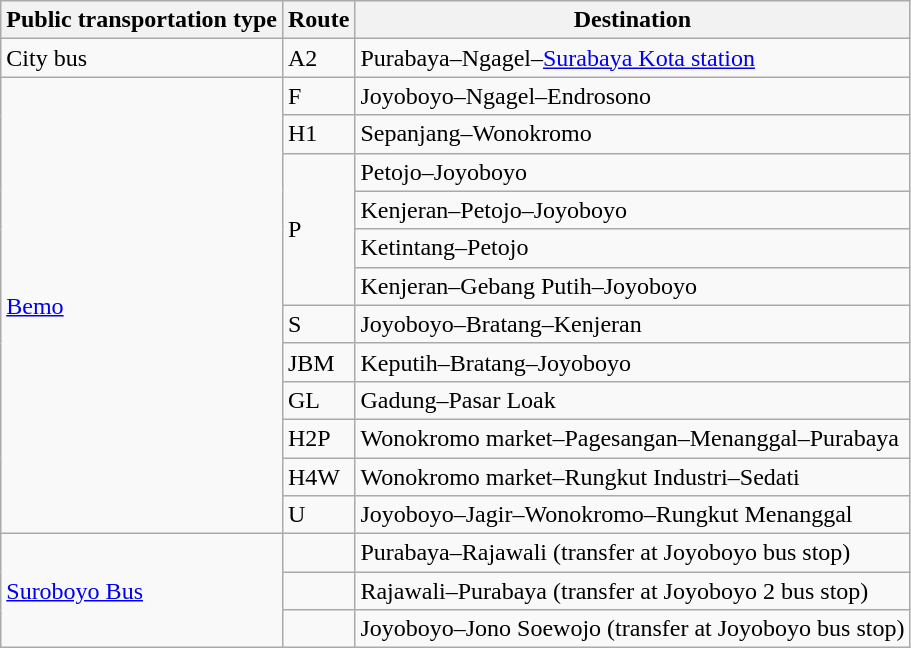<table class="wikitable">
<tr>
<th>Public transportation type</th>
<th>Route</th>
<th>Destination</th>
</tr>
<tr>
<td>City bus</td>
<td>A2</td>
<td>Purabaya–Ngagel–<a href='#'>Surabaya Kota station</a></td>
</tr>
<tr>
<td rowspan="12"><a href='#'>Bemo</a></td>
<td>F</td>
<td>Joyoboyo–Ngagel–Endrosono</td>
</tr>
<tr>
<td>H1</td>
<td>Sepanjang–Wonokromo</td>
</tr>
<tr>
<td rowspan="4">P</td>
<td>Petojo–Joyoboyo</td>
</tr>
<tr>
<td>Kenjeran–Petojo–Joyoboyo</td>
</tr>
<tr>
<td>Ketintang–Petojo</td>
</tr>
<tr>
<td>Kenjeran–Gebang Putih–Joyoboyo</td>
</tr>
<tr>
<td>S</td>
<td>Joyoboyo–Bratang–Kenjeran</td>
</tr>
<tr>
<td>JBM</td>
<td>Keputih–Bratang–Joyoboyo</td>
</tr>
<tr>
<td>GL</td>
<td>Gadung–Pasar Loak</td>
</tr>
<tr>
<td>H2P</td>
<td>Wonokromo market–Pagesangan–Menanggal–Purabaya</td>
</tr>
<tr>
<td>H4W</td>
<td>Wonokromo market–Rungkut Industri–Sedati</td>
</tr>
<tr>
<td>U</td>
<td>Joyoboyo–Jagir–Wonokromo–Rungkut Menanggal</td>
</tr>
<tr>
<td rowspan="3"><a href='#'>Suroboyo Bus</a></td>
<td></td>
<td>Purabaya–Rajawali (transfer at Joyoboyo bus stop)</td>
</tr>
<tr>
<td></td>
<td>Rajawali–Purabaya (transfer at Joyoboyo 2 bus stop)</td>
</tr>
<tr>
<td></td>
<td>Joyoboyo–Jono Soewojo (transfer at Joyoboyo bus stop)</td>
</tr>
</table>
